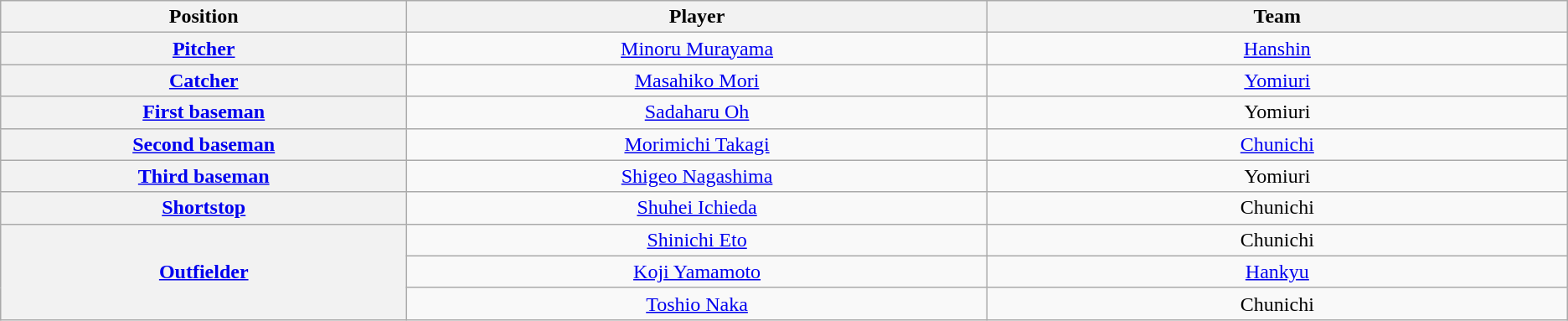<table class="wikitable" style="text-align:center;">
<tr>
<th scope="col" style="width:7%;">Position</th>
<th scope="col" style="width:10%;">Player</th>
<th scope="col" style="width:10%;">Team</th>
</tr>
<tr>
<th scope="row" style="text-align:center;"><a href='#'>Pitcher</a></th>
<td><a href='#'>Minoru Murayama</a></td>
<td><a href='#'>Hanshin</a></td>
</tr>
<tr>
<th scope="row" style="text-align:center;"><a href='#'>Catcher</a></th>
<td><a href='#'>Masahiko Mori</a></td>
<td><a href='#'>Yomiuri</a></td>
</tr>
<tr>
<th scope="row" style="text-align:center;"><a href='#'>First baseman</a></th>
<td><a href='#'>Sadaharu Oh</a></td>
<td>Yomiuri</td>
</tr>
<tr>
<th scope="row" style="text-align:center;"><a href='#'>Second baseman</a></th>
<td><a href='#'>Morimichi Takagi</a></td>
<td><a href='#'>Chunichi</a></td>
</tr>
<tr>
<th scope="row" style="text-align:center;"><a href='#'>Third baseman</a></th>
<td><a href='#'>Shigeo Nagashima</a></td>
<td>Yomiuri</td>
</tr>
<tr>
<th scope="row" style="text-align:center;"><a href='#'>Shortstop</a></th>
<td><a href='#'>Shuhei Ichieda</a></td>
<td>Chunichi</td>
</tr>
<tr>
<th scope="row" style="text-align:center;" rowspan=3><a href='#'>Outfielder</a></th>
<td><a href='#'>Shinichi Eto</a></td>
<td>Chunichi</td>
</tr>
<tr>
<td><a href='#'>Koji Yamamoto</a></td>
<td><a href='#'>Hankyu</a></td>
</tr>
<tr>
<td><a href='#'>Toshio Naka</a></td>
<td>Chunichi</td>
</tr>
</table>
